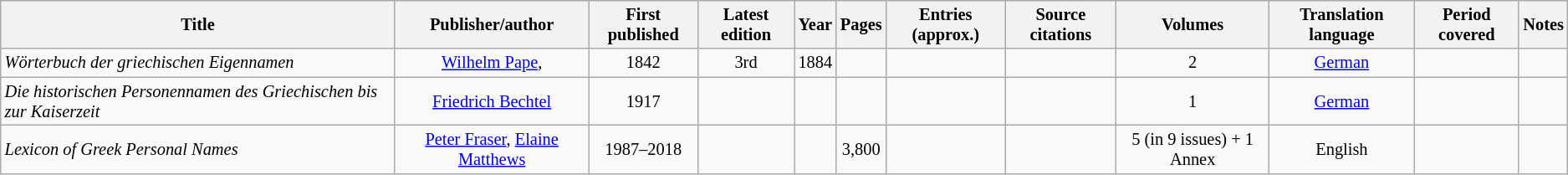<table class="sortable wikitable" style="font-size:85%; text-align:center;">
<tr>
<th>Title</th>
<th>Publisher/author</th>
<th>First published</th>
<th data-sort-type="number">Latest edition</th>
<th>Year</th>
<th>Pages</th>
<th>Entries (approx.)</th>
<th>Source citations</th>
<th>Volumes</th>
<th>Translation language</th>
<th>Period covered</th>
<th>Notes</th>
</tr>
<tr>
<td align="left"><em>Wörterbuch der griechischen Eigennamen</em></td>
<td><a href='#'>Wilhelm Pape</a>, </td>
<td>1842</td>
<td>3rd</td>
<td>1884</td>
<td></td>
<td></td>
<td></td>
<td>2</td>
<td><a href='#'>German</a></td>
<td></td>
<td></td>
</tr>
<tr>
<td align="left"><em>Die historischen Personennamen des Griechischen bis zur Kaiserzeit</em></td>
<td><a href='#'>Friedrich Bechtel</a></td>
<td>1917</td>
<td></td>
<td></td>
<td></td>
<td></td>
<td></td>
<td>1</td>
<td><a href='#'>German</a></td>
<td></td>
<td></td>
</tr>
<tr>
<td align="left"><em>Lexicon of Greek Personal Names</em></td>
<td><a href='#'>Peter Fraser</a>, <a href='#'>Elaine Matthews</a></td>
<td>1987–2018</td>
<td></td>
<td></td>
<td>3,800</td>
<td></td>
<td></td>
<td>5 (in 9 issues) + 1 Annex</td>
<td>English</td>
<td></td>
<td></td>
</tr>
</table>
